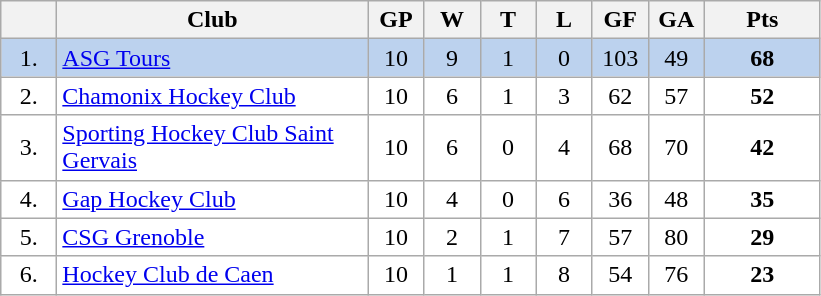<table class="wikitable">
<tr>
<th width="30"></th>
<th width="200">Club</th>
<th width="30">GP</th>
<th width="30">W</th>
<th width="30">T</th>
<th width="30">L</th>
<th width="30">GF</th>
<th width="30">GA</th>
<th width="70">Pts</th>
</tr>
<tr bgcolor="#BCD2EE" align="center">
<td>1.</td>
<td align="left"><a href='#'>ASG Tours</a></td>
<td>10</td>
<td>9</td>
<td>1</td>
<td>0</td>
<td>103</td>
<td>49</td>
<td><strong>68</strong></td>
</tr>
<tr bgcolor="#FFFFFF" align="center">
<td>2.</td>
<td align="left"><a href='#'>Chamonix Hockey Club</a></td>
<td>10</td>
<td>6</td>
<td>1</td>
<td>3</td>
<td>62</td>
<td>57</td>
<td><strong>52</strong></td>
</tr>
<tr bgcolor="#FFFFFF" align="center">
<td>3.</td>
<td align="left"><a href='#'>Sporting Hockey Club Saint Gervais</a></td>
<td>10</td>
<td>6</td>
<td>0</td>
<td>4</td>
<td>68</td>
<td>70</td>
<td><strong>42</strong></td>
</tr>
<tr bgcolor="#FFFFFF" align="center">
<td>4.</td>
<td align="left"><a href='#'>Gap Hockey Club</a></td>
<td>10</td>
<td>4</td>
<td>0</td>
<td>6</td>
<td>36</td>
<td>48</td>
<td><strong>35</strong></td>
</tr>
<tr bgcolor="#FFFFFF" align="center">
<td>5.</td>
<td align="left"><a href='#'>CSG Grenoble</a></td>
<td>10</td>
<td>2</td>
<td>1</td>
<td>7</td>
<td>57</td>
<td>80</td>
<td><strong>29</strong></td>
</tr>
<tr bgcolor="#FFFFFF" align="center">
<td>6.</td>
<td align="left"><a href='#'>Hockey Club de Caen</a></td>
<td>10</td>
<td>1</td>
<td>1</td>
<td>8</td>
<td>54</td>
<td>76</td>
<td><strong>23</strong></td>
</tr>
</table>
